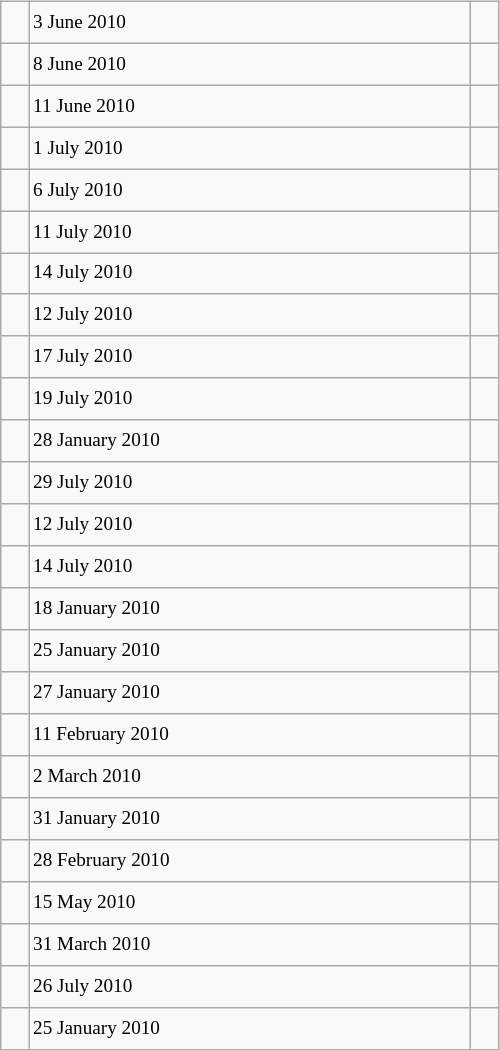<table class="wikitable" style="font-size: 80%; float: left; width: 26em; margin-right: 1em; height: 700px">
<tr>
<td></td>
<td>3 June 2010</td>
<td></td>
</tr>
<tr>
<td></td>
<td>8 June 2010</td>
<td></td>
</tr>
<tr>
<td></td>
<td>11 June 2010</td>
<td></td>
</tr>
<tr>
<td></td>
<td>1 July 2010</td>
<td></td>
</tr>
<tr>
<td></td>
<td>6 July 2010</td>
<td></td>
</tr>
<tr>
<td></td>
<td>11 July 2010</td>
<td></td>
</tr>
<tr>
<td></td>
<td>14 July 2010</td>
<td></td>
</tr>
<tr>
<td></td>
<td>12 July 2010</td>
<td></td>
</tr>
<tr>
<td></td>
<td>17 July 2010</td>
<td></td>
</tr>
<tr>
<td></td>
<td>19 July 2010</td>
<td></td>
</tr>
<tr>
<td></td>
<td>28 January 2010</td>
<td></td>
</tr>
<tr>
<td></td>
<td>29 July 2010</td>
<td></td>
</tr>
<tr>
<td></td>
<td>12 July 2010</td>
<td></td>
</tr>
<tr>
<td></td>
<td>14 July 2010</td>
<td></td>
</tr>
<tr>
<td></td>
<td>18 January 2010</td>
<td></td>
</tr>
<tr>
<td></td>
<td>25 January 2010</td>
<td></td>
</tr>
<tr>
<td></td>
<td>27 January 2010</td>
<td></td>
</tr>
<tr>
<td></td>
<td>11 February 2010</td>
<td></td>
</tr>
<tr>
<td></td>
<td>2 March 2010</td>
<td></td>
</tr>
<tr>
<td></td>
<td>31 January 2010</td>
<td></td>
</tr>
<tr>
<td></td>
<td>28 February 2010</td>
<td></td>
</tr>
<tr>
<td></td>
<td>15 May 2010</td>
<td></td>
</tr>
<tr>
<td></td>
<td>31 March 2010</td>
<td></td>
</tr>
<tr>
<td></td>
<td>26 July 2010</td>
<td></td>
</tr>
<tr>
<td></td>
<td>25 January 2010</td>
<td></td>
</tr>
</table>
